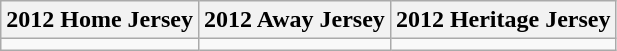<table class="wikitable" style="text-align:center;">
<tr>
<th>2012 Home Jersey</th>
<th>2012 Away Jersey</th>
<th>2012 Heritage Jersey</th>
</tr>
<tr>
<td></td>
<td></td>
<td></td>
</tr>
</table>
